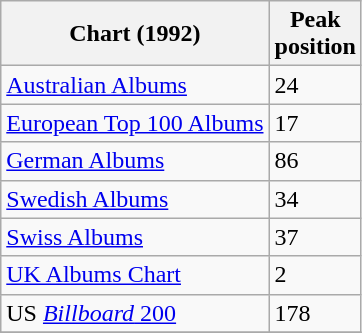<table class="wikitable sortable plainrowheaders">
<tr>
<th scope="col">Chart (1992)</th>
<th scope="col">Peak<br>position</th>
</tr>
<tr>
<td><a href='#'>Australian Albums</a></td>
<td>24</td>
</tr>
<tr style="text-align:left;">
<td><a href='#'>European Top 100 Albums</a></td>
<td>17</td>
</tr>
<tr style="text-align:left;">
<td><a href='#'>German Albums</a></td>
<td>86</td>
</tr>
<tr style="text-align:left;">
<td><a href='#'>Swedish Albums</a></td>
<td>34</td>
</tr>
<tr style="text-align:left;">
<td><a href='#'>Swiss Albums</a></td>
<td>37</td>
</tr>
<tr>
<td style="text-align:left;"><a href='#'>UK Albums Chart</a></td>
<td style="text-align:left;">2</td>
</tr>
<tr>
<td style="text-align:left;">US <a href='#'><em>Billboard</em> 200</a></td>
<td style="text-align:left;">178</td>
</tr>
<tr>
</tr>
</table>
